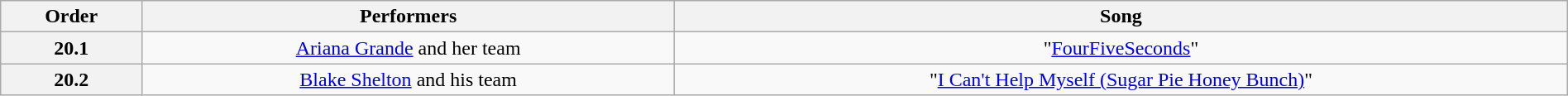<table class="wikitable" style="text-align:center; width:100%">
<tr>
<th>Order</th>
<th>Performers</th>
<th>Song</th>
</tr>
<tr>
<th>20.1</th>
<td><a href='#'>Ariana Grande</a> and her team<br></td>
<td>"<a href='#'>FourFiveSeconds</a>"</td>
</tr>
<tr>
<th>20.2</th>
<td><a href='#'>Blake Shelton</a> and his team<br></td>
<td>"<a href='#'>I Can't Help Myself (Sugar Pie Honey Bunch)</a>"</td>
</tr>
</table>
